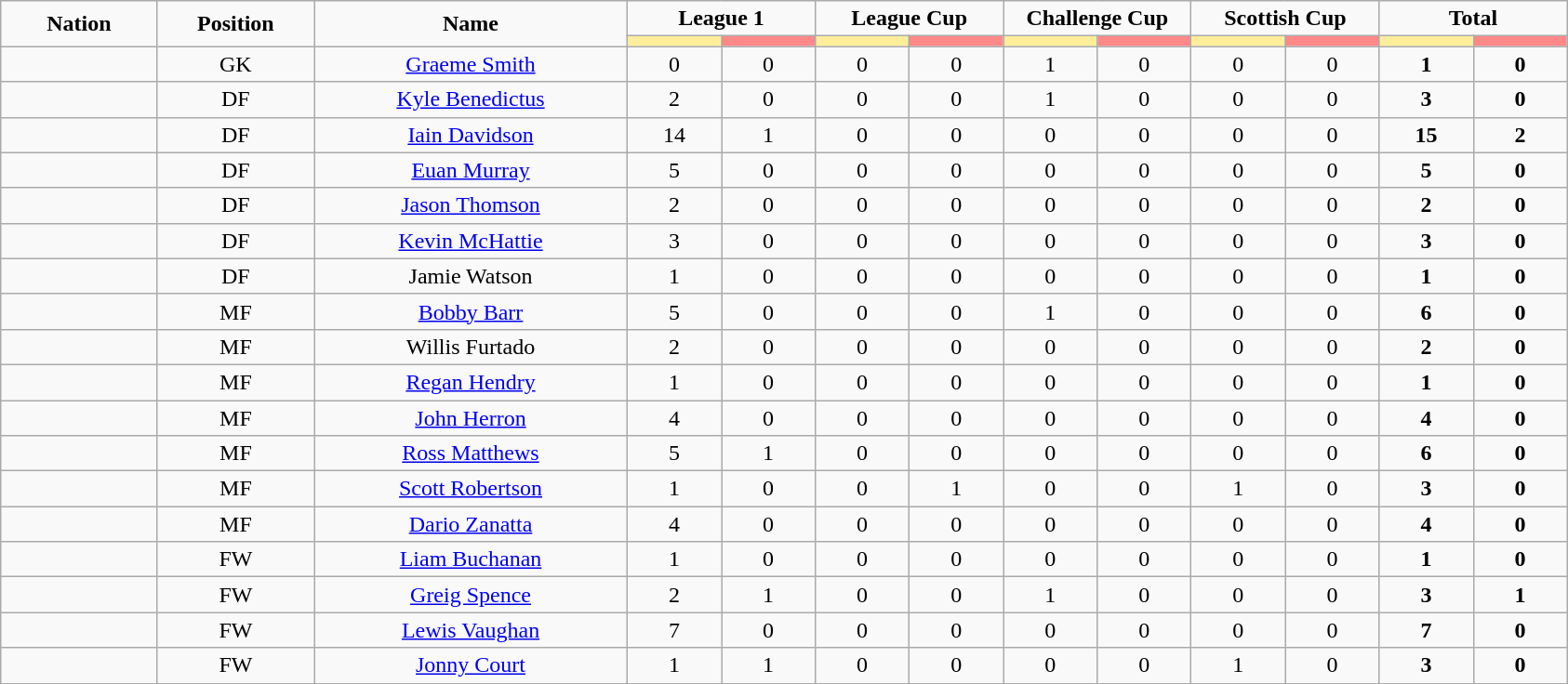<table class="wikitable" style="font-size: 100%; text-align: center;">
<tr>
<td rowspan="2" width="10%" align="center"><strong>Nation</strong></td>
<td rowspan="2" width="10%" align="center"><strong>Position</strong></td>
<td rowspan="2" width="20%" align="center"><strong>Name</strong></td>
<td colspan="2" align="center"><strong>League 1</strong></td>
<td colspan="2" align="center"><strong>League Cup</strong></td>
<td colspan="2" align="center"><strong>Challenge Cup</strong></td>
<td colspan="2" align="center"><strong>Scottish Cup</strong></td>
<td colspan="2" align="center"><strong>Total </strong></td>
</tr>
<tr>
<th width=60 style="background: #FFEE99"></th>
<th width=60 style="background: #FF8888"></th>
<th width=60 style="background: #FFEE99"></th>
<th width=60 style="background: #FF8888"></th>
<th width=60 style="background: #FFEE99"></th>
<th width=60 style="background: #FF8888"></th>
<th width=60 style="background: #FFEE99"></th>
<th width=60 style="background: #FF8888"></th>
<th width=60 style="background: #FFEE99"></th>
<th width=60 style="background: #FF8888"></th>
</tr>
<tr>
<td></td>
<td>GK</td>
<td><a href='#'>Graeme Smith</a></td>
<td>0</td>
<td 0>0</td>
<td>0</td>
<td>0</td>
<td>1</td>
<td>0</td>
<td>0</td>
<td>0</td>
<td><strong>1</strong></td>
<td><strong>0</strong></td>
</tr>
<tr>
<td></td>
<td>DF</td>
<td><a href='#'>Kyle Benedictus</a></td>
<td>2</td>
<td 0>0</td>
<td>0</td>
<td>0</td>
<td>1</td>
<td>0</td>
<td>0</td>
<td>0</td>
<td><strong>3</strong></td>
<td><strong>0</strong></td>
</tr>
<tr>
<td></td>
<td>DF</td>
<td><a href='#'>Iain Davidson</a></td>
<td>14</td>
<td 2>1</td>
<td>0</td>
<td>0</td>
<td>0</td>
<td>0</td>
<td>0</td>
<td>0</td>
<td><strong>15</strong></td>
<td><strong>2</strong></td>
</tr>
<tr>
<td></td>
<td>DF</td>
<td><a href='#'>Euan Murray</a></td>
<td>5</td>
<td 0>0</td>
<td>0</td>
<td>0</td>
<td>0</td>
<td>0</td>
<td>0</td>
<td>0</td>
<td><strong>5</strong></td>
<td><strong>0</strong></td>
</tr>
<tr>
<td></td>
<td>DF</td>
<td><a href='#'>Jason Thomson</a></td>
<td>2</td>
<td 0>0</td>
<td>0</td>
<td>0</td>
<td>0</td>
<td>0</td>
<td>0</td>
<td>0</td>
<td><strong>2</strong></td>
<td><strong>0</strong></td>
</tr>
<tr>
<td></td>
<td>DF</td>
<td><a href='#'>Kevin McHattie</a></td>
<td>3</td>
<td 0>0</td>
<td>0</td>
<td>0</td>
<td>0</td>
<td>0</td>
<td>0</td>
<td>0</td>
<td><strong>3</strong></td>
<td><strong>0</strong></td>
</tr>
<tr>
<td></td>
<td>DF</td>
<td>Jamie Watson</td>
<td>1</td>
<td 0>0</td>
<td>0</td>
<td>0</td>
<td>0</td>
<td>0</td>
<td>0</td>
<td>0</td>
<td><strong>1</strong></td>
<td><strong>0</strong></td>
</tr>
<tr>
<td></td>
<td>MF</td>
<td><a href='#'>Bobby Barr</a></td>
<td>5</td>
<td 0>0</td>
<td>0</td>
<td>0</td>
<td>1</td>
<td>0</td>
<td>0</td>
<td>0</td>
<td><strong>6</strong></td>
<td><strong>0</strong></td>
</tr>
<tr>
<td></td>
<td>MF</td>
<td>Willis Furtado</td>
<td>2</td>
<td 0>0</td>
<td>0</td>
<td>0</td>
<td>0</td>
<td>0</td>
<td>0</td>
<td>0</td>
<td><strong>2</strong></td>
<td><strong>0</strong></td>
</tr>
<tr>
<td></td>
<td>MF</td>
<td><a href='#'>Regan Hendry</a></td>
<td>1</td>
<td 0>0</td>
<td>0</td>
<td>0</td>
<td>0</td>
<td>0</td>
<td>0</td>
<td>0</td>
<td><strong>1</strong></td>
<td><strong>0</strong></td>
</tr>
<tr>
<td></td>
<td>MF</td>
<td><a href='#'>John Herron</a></td>
<td>4</td>
<td 0>0</td>
<td>0</td>
<td>0</td>
<td>0</td>
<td>0</td>
<td>0</td>
<td>0</td>
<td><strong>4</strong></td>
<td><strong>0</strong></td>
</tr>
<tr>
<td></td>
<td>MF</td>
<td><a href='#'>Ross Matthews</a></td>
<td>5</td>
<td 0>1</td>
<td>0</td>
<td>0</td>
<td>0</td>
<td>0</td>
<td>0</td>
<td>0</td>
<td><strong>6</strong></td>
<td><strong>0</strong></td>
</tr>
<tr>
<td></td>
<td>MF</td>
<td><a href='#'>Scott Robertson</a></td>
<td>1</td>
<td 0>0</td>
<td>0</td>
<td>1</td>
<td>0</td>
<td>0</td>
<td>1</td>
<td>0</td>
<td><strong>3</strong></td>
<td><strong>0</strong></td>
</tr>
<tr>
<td></td>
<td>MF</td>
<td><a href='#'>Dario Zanatta</a></td>
<td>4</td>
<td 0>0</td>
<td>0</td>
<td>0</td>
<td>0</td>
<td>0</td>
<td>0</td>
<td>0</td>
<td><strong>4</strong></td>
<td><strong>0</strong></td>
</tr>
<tr>
<td></td>
<td>FW</td>
<td><a href='#'>Liam Buchanan</a></td>
<td>1</td>
<td 0>0</td>
<td>0</td>
<td>0</td>
<td>0</td>
<td>0</td>
<td>0</td>
<td>0</td>
<td><strong>1</strong></td>
<td><strong>0</strong></td>
</tr>
<tr>
<td></td>
<td>FW</td>
<td><a href='#'>Greig Spence</a></td>
<td>2</td>
<td 0>1</td>
<td>0</td>
<td>0</td>
<td>1</td>
<td>0</td>
<td>0</td>
<td>0</td>
<td><strong>3</strong></td>
<td><strong>1</strong></td>
</tr>
<tr>
<td></td>
<td>FW</td>
<td><a href='#'>Lewis Vaughan</a></td>
<td>7</td>
<td 0>0</td>
<td>0</td>
<td>0</td>
<td>0</td>
<td>0</td>
<td>0</td>
<td>0</td>
<td><strong>7</strong></td>
<td><strong>0</strong></td>
</tr>
<tr>
<td></td>
<td>FW</td>
<td><a href='#'>Jonny Court</a></td>
<td>1</td>
<td 0>1</td>
<td>0</td>
<td>0</td>
<td>0</td>
<td>0</td>
<td>1</td>
<td>0</td>
<td><strong>3</strong></td>
<td><strong>0</strong></td>
</tr>
</table>
